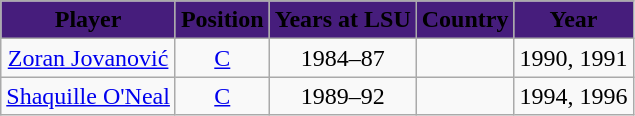<table class="wikitable">
<tr style="text-align:center;">
<th style="background:#461D7C;" align="center"><span>Player</span></th>
<th style="background:#461D7C;" align="center"><span>Position</span></th>
<th style="background:#461D7C;" align="center"><span>Years at LSU</span></th>
<th style="background:#461D7C;" align="center"><span>Country</span></th>
<th style="background:#461D7C;" align="center"><span>Year</span></th>
</tr>
<tr style="text-align:center;">
<td><a href='#'>Zoran Jovanović</a></td>
<td><a href='#'>C</a></td>
<td>1984–87</td>
<td></td>
<td>1990, 1991</td>
</tr>
<tr style="text-align:center;">
<td><a href='#'>Shaquille O'Neal</a></td>
<td><a href='#'>C</a></td>
<td>1989–92</td>
<td></td>
<td>1994, 1996</td>
</tr>
</table>
